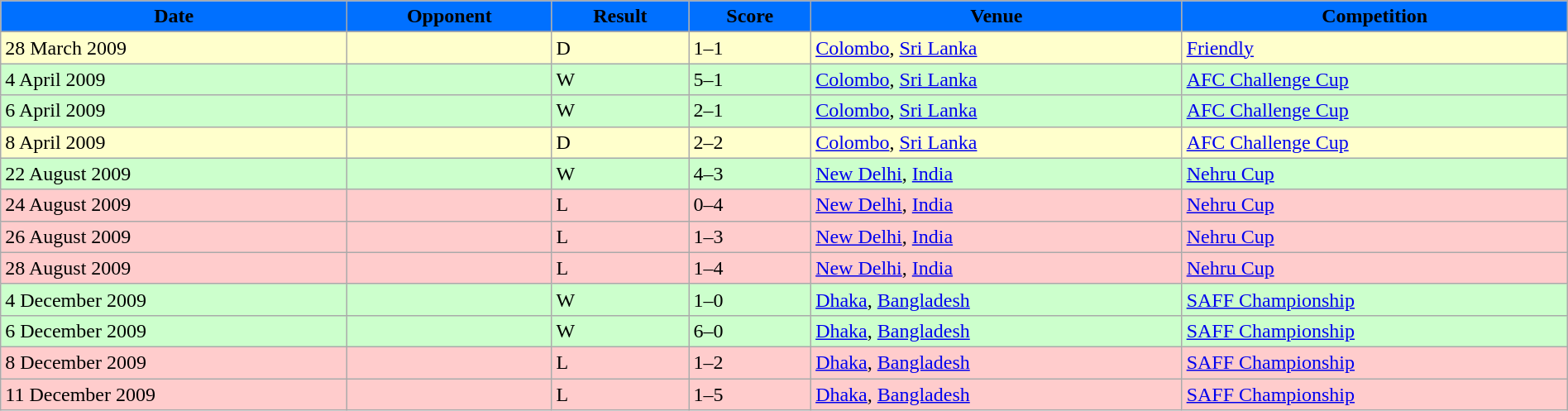<table width=100% class="wikitable">
<tr>
<th style="background:#0070FF;"><span>Date</span></th>
<th style="background:#0070FF;"><span>Opponent</span></th>
<th style="background:#0070FF;"><span>Result</span></th>
<th style="background:#0070FF;"><span>Score</span></th>
<th style="background:#0070FF;"><span>Venue</span></th>
<th style="background:#0070FF;"><span>Competition</span></th>
</tr>
<tr>
</tr>
<tr style="background:#FFFFCC;">
<td>28 March 2009</td>
<td></td>
<td>D</td>
<td>1–1</td>
<td> <a href='#'>Colombo</a>, <a href='#'>Sri Lanka</a></td>
<td><a href='#'>Friendly</a></td>
</tr>
<tr style="background:#CCFFCC;">
<td>4 April 2009</td>
<td></td>
<td>W</td>
<td>5–1</td>
<td> <a href='#'>Colombo</a>, <a href='#'>Sri Lanka</a></td>
<td><a href='#'>AFC Challenge Cup</a></td>
</tr>
<tr style="background:#CCFFCC;">
<td>6 April 2009</td>
<td></td>
<td>W</td>
<td>2–1</td>
<td> <a href='#'>Colombo</a>, <a href='#'>Sri Lanka</a></td>
<td><a href='#'>AFC Challenge Cup</a></td>
</tr>
<tr style="background:#FFFFCC;">
<td>8 April 2009</td>
<td></td>
<td>D</td>
<td>2–2</td>
<td> <a href='#'>Colombo</a>, <a href='#'>Sri Lanka</a></td>
<td><a href='#'>AFC Challenge Cup</a></td>
</tr>
<tr style="background:#CCFFCC;">
<td>22 August 2009</td>
<td></td>
<td>W</td>
<td>4–3</td>
<td> <a href='#'>New Delhi</a>, <a href='#'>India</a></td>
<td><a href='#'>Nehru Cup</a></td>
</tr>
<tr style="background:#FCC;">
<td>24 August 2009</td>
<td></td>
<td>L</td>
<td>0–4</td>
<td> <a href='#'>New Delhi</a>, <a href='#'>India</a></td>
<td><a href='#'>Nehru Cup</a></td>
</tr>
<tr style="background:#FCC;">
<td>26 August 2009</td>
<td></td>
<td>L</td>
<td>1–3</td>
<td> <a href='#'>New Delhi</a>, <a href='#'>India</a></td>
<td><a href='#'>Nehru Cup</a></td>
</tr>
<tr style="background:#FCC;">
<td>28 August 2009</td>
<td></td>
<td>L</td>
<td>1–4</td>
<td> <a href='#'>New Delhi</a>, <a href='#'>India</a></td>
<td><a href='#'>Nehru Cup</a></td>
</tr>
<tr style="background:#CCFFCC;">
<td>4 December 2009</td>
<td></td>
<td>W</td>
<td>1–0</td>
<td> <a href='#'>Dhaka</a>, <a href='#'>Bangladesh</a></td>
<td><a href='#'>SAFF Championship</a></td>
</tr>
<tr style="background:#CCFFCC;">
<td>6 December 2009</td>
<td></td>
<td>W</td>
<td>6–0</td>
<td> <a href='#'>Dhaka</a>, <a href='#'>Bangladesh</a></td>
<td><a href='#'>SAFF Championship</a></td>
</tr>
<tr style="background:#FCC;">
<td>8 December 2009</td>
<td></td>
<td>L</td>
<td>1–2</td>
<td> <a href='#'>Dhaka</a>, <a href='#'>Bangladesh</a></td>
<td><a href='#'>SAFF Championship</a></td>
</tr>
<tr style="background:#FCC;">
<td>11 December 2009</td>
<td></td>
<td>L</td>
<td>1–5</td>
<td> <a href='#'>Dhaka</a>, <a href='#'>Bangladesh</a></td>
<td><a href='#'>SAFF Championship</a></td>
</tr>
</table>
